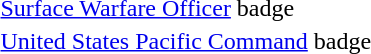<table>
<tr>
<td> <a href='#'>Surface Warfare Officer</a> badge</td>
</tr>
<tr>
<td> <a href='#'>United States Pacific Command</a> badge</td>
</tr>
</table>
